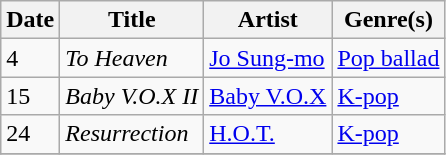<table class="wikitable" style="text-align: left;">
<tr>
<th>Date</th>
<th>Title</th>
<th>Artist</th>
<th>Genre(s)</th>
</tr>
<tr>
<td>4</td>
<td><em>To Heaven</em></td>
<td><a href='#'>Jo Sung-mo</a></td>
<td><a href='#'>Pop ballad</a></td>
</tr>
<tr>
<td>15</td>
<td><em>Baby V.O.X II</em></td>
<td><a href='#'>Baby V.O.X</a></td>
<td><a href='#'>K-pop</a></td>
</tr>
<tr>
<td>24</td>
<td><em>Resurrection</em></td>
<td><a href='#'>H.O.T.</a></td>
<td><a href='#'>K-pop</a></td>
</tr>
<tr>
</tr>
</table>
